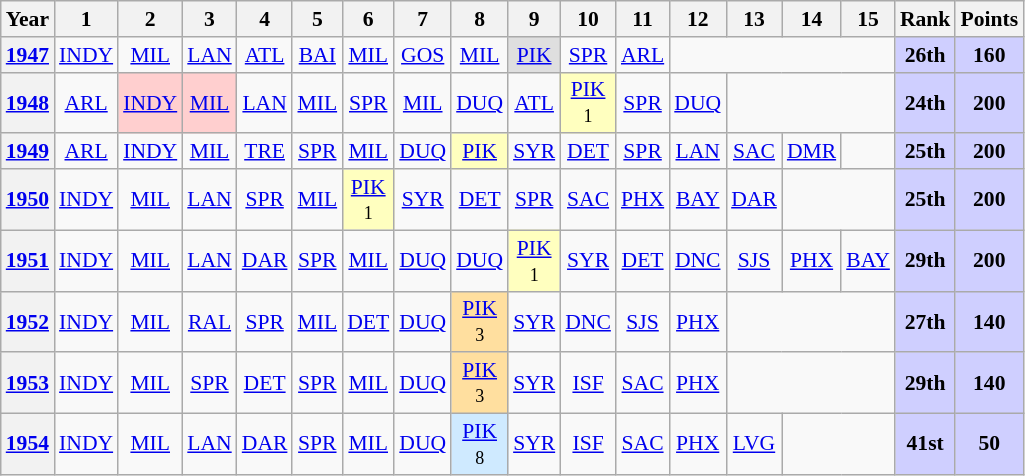<table class="wikitable" style="text-align:center; font-size:90%">
<tr>
<th>Year</th>
<th>1</th>
<th>2</th>
<th>3</th>
<th>4</th>
<th>5</th>
<th>6</th>
<th>7</th>
<th>8</th>
<th>9</th>
<th>10</th>
<th>11</th>
<th>12</th>
<th>13</th>
<th>14</th>
<th>15</th>
<th>Rank</th>
<th>Points</th>
</tr>
<tr>
<th><a href='#'>1947</a></th>
<td><a href='#'>INDY</a><br></td>
<td><a href='#'>MIL</a><br></td>
<td><a href='#'>LAN</a><br></td>
<td><a href='#'>ATL</a><br></td>
<td><a href='#'>BAI</a><br></td>
<td><a href='#'>MIL</a><br></td>
<td><a href='#'>GOS</a><br></td>
<td><a href='#'>MIL</a><br></td>
<td style="background:#DFDFDF;"><a href='#'>PIK</a><br></td>
<td><a href='#'>SPR</a><br></td>
<td><a href='#'>ARL</a></td>
<td colspan=4></td>
<th style="background:#CFCFFF;">26th</th>
<th style="background:#CFCFFF;">160</th>
</tr>
<tr>
<th rowspan=1><a href='#'>1948</a></th>
<td><a href='#'>ARL</a></td>
<td style="background:#FFCFCF;"><a href='#'>INDY</a><br></td>
<td style="background:#FFCFCF;"><a href='#'>MIL</a><br></td>
<td><a href='#'>LAN</a><br><small> </small></td>
<td><a href='#'>MIL</a><br><small> </small></td>
<td><a href='#'>SPR</a><br><small> </small></td>
<td><a href='#'>MIL</a><br><small> </small></td>
<td><a href='#'>DUQ</a><br><small> </small></td>
<td><a href='#'>ATL</a><br><small> </small></td>
<td style="background:#FFFFBF;"><a href='#'>PIK</a><br><small>1</small></td>
<td><a href='#'>SPR</a><br><small> </small></td>
<td><a href='#'>DUQ</a><br><small> </small></td>
<td colspan=3></td>
<th style="background:#CFCFFF;">24th</th>
<th style="background:#CFCFFF;">200</th>
</tr>
<tr>
<th><a href='#'>1949</a></th>
<td><a href='#'>ARL</a></td>
<td><a href='#'>INDY</a><br><small> </small></td>
<td><a href='#'>MIL</a></td>
<td><a href='#'>TRE</a></td>
<td><a href='#'>SPR</a></td>
<td><a href='#'>MIL</a></td>
<td><a href='#'>DUQ</a></td>
<td style="background:#FFFFBF;"><a href='#'>PIK</a><br></td>
<td><a href='#'>SYR</a></td>
<td><a href='#'>DET</a><br><small> </small></td>
<td><a href='#'>SPR</a><br><small> </small></td>
<td><a href='#'>LAN</a></td>
<td><a href='#'>SAC</a></td>
<td><a href='#'>DMR</a></td>
<td colspan=1></td>
<th style="background:#CFCFFF;">25th</th>
<th style="background:#CFCFFF;">200</th>
</tr>
<tr>
<th><a href='#'>1950</a></th>
<td><a href='#'>INDY</a></td>
<td><a href='#'>MIL</a><br><small> </small></td>
<td><a href='#'>LAN</a><br><small> </small></td>
<td><a href='#'>SPR</a><br><small> </small></td>
<td><a href='#'>MIL</a><br><small> </small></td>
<td style="background:#FFFFBF;"><a href='#'>PIK</a><br><small>1</small></td>
<td><a href='#'>SYR</a><br><small> </small></td>
<td><a href='#'>DET</a><br><small> </small></td>
<td><a href='#'>SPR</a><br><small> </small></td>
<td><a href='#'>SAC</a><br><small> </small></td>
<td><a href='#'>PHX</a><br><small> </small></td>
<td><a href='#'>BAY</a><br><small> </small></td>
<td><a href='#'>DAR</a><br><small> </small></td>
<td colspan=2></td>
<th style="background:#CFCFFF;">25th</th>
<th style="background:#CFCFFF;">200</th>
</tr>
<tr>
<th><a href='#'>1951</a></th>
<td><a href='#'>INDY</a><br><small> </small></td>
<td><a href='#'>MIL</a><br><small> </small></td>
<td><a href='#'>LAN</a><br><small> </small></td>
<td><a href='#'>DAR</a><br><small> </small></td>
<td><a href='#'>SPR</a><br><small> </small></td>
<td><a href='#'>MIL</a><br><small> </small></td>
<td><a href='#'>DUQ</a><br><small> </small></td>
<td><a href='#'>DUQ</a><br><small> </small></td>
<td style="background:#FFFFBF;"><a href='#'>PIK</a><br><small>1</small></td>
<td><a href='#'>SYR</a><br><small> </small></td>
<td><a href='#'>DET</a><br><small> </small></td>
<td><a href='#'>DNC</a><br><small> </small></td>
<td><a href='#'>SJS</a><br><small> </small></td>
<td><a href='#'>PHX</a><br><small> </small></td>
<td><a href='#'>BAY</a><br><small> </small></td>
<th style="background:#CFCFFF;">29th</th>
<th style="background:#CFCFFF;">200</th>
</tr>
<tr>
<th rowspan=1><a href='#'>1952</a></th>
<td><a href='#'>INDY</a><br><small> </small></td>
<td><a href='#'>MIL</a></td>
<td><a href='#'>RAL</a></td>
<td><a href='#'>SPR</a><br><small> </small></td>
<td><a href='#'>MIL</a></td>
<td><a href='#'>DET</a></td>
<td><a href='#'>DUQ</a></td>
<td style="background:#FFDF9F;"><a href='#'>PIK</a><br><small>3</small></td>
<td><a href='#'>SYR</a></td>
<td><a href='#'>DNC</a></td>
<td><a href='#'>SJS</a><br><small> </small></td>
<td><a href='#'>PHX</a><br><small> </small></td>
<td colspan=3></td>
<th style="background:#CFCFFF;">27th</th>
<th style="background:#CFCFFF;">140</th>
</tr>
<tr>
<th rowspan=1><a href='#'>1953</a></th>
<td><a href='#'>INDY</a><br><small> </small></td>
<td><a href='#'>MIL</a><br><small> </small></td>
<td><a href='#'>SPR</a><br><small> </small></td>
<td><a href='#'>DET</a><br><small> </small></td>
<td><a href='#'>SPR</a><br><small></small></td>
<td><a href='#'>MIL</a><br><small></small></td>
<td><a href='#'>DUQ</a><br><small> </small></td>
<td style="background:#FFDF9F;"><a href='#'>PIK</a><br><small>3</small></td>
<td><a href='#'>SYR</a><br><small></small></td>
<td><a href='#'>ISF</a><br><small> </small></td>
<td><a href='#'>SAC</a><br><small> </small></td>
<td><a href='#'>PHX</a><br><small> </small></td>
<td colspan=3></td>
<th style="background:#CFCFFF;">29th</th>
<th style="background:#CFCFFF;">140</th>
</tr>
<tr>
<th rowspan=1><a href='#'>1954</a></th>
<td><a href='#'>INDY</a><br><small> </small></td>
<td><a href='#'>MIL</a><br><small> </small></td>
<td><a href='#'>LAN</a></td>
<td><a href='#'>DAR</a><br><small> </small></td>
<td><a href='#'>SPR</a><br><small> </small></td>
<td><a href='#'>MIL</a><br><small> </small></td>
<td><a href='#'>DUQ</a><br><small> </small></td>
<td style="background:#CFEAFF;"><a href='#'>PIK</a><br><small>8</small></td>
<td><a href='#'>SYR</a><br><small> </small></td>
<td><a href='#'>ISF</a><br><small> </small></td>
<td><a href='#'>SAC</a><br><small> </small></td>
<td><a href='#'>PHX</a><br><small> </small></td>
<td><a href='#'>LVG</a><br><small> </small></td>
<td colspan=2></td>
<th style="background:#CFCFFF;">41st</th>
<th style="background:#CFCFFF;">50</th>
</tr>
</table>
